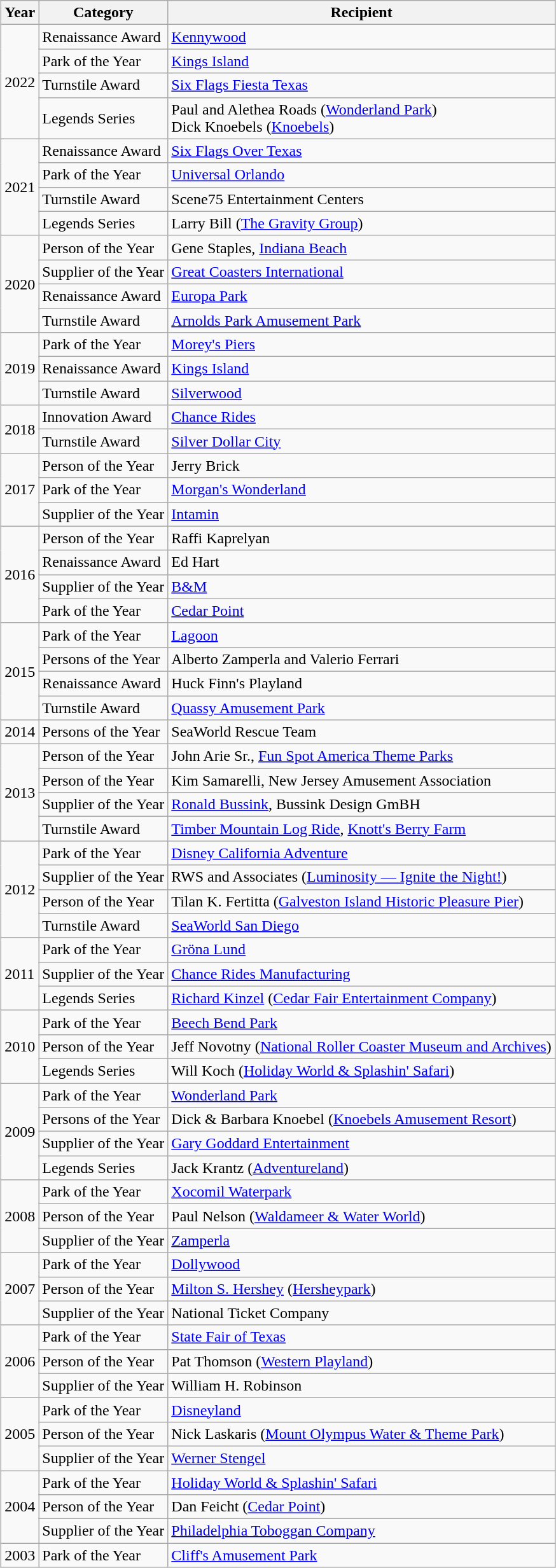<table class= "wikitable sortable" style="margin:1em auto;">
<tr>
<th>Year</th>
<th>Category</th>
<th>Recipient</th>
</tr>
<tr>
<td rowspan="4">2022</td>
<td>Renaissance Award</td>
<td><a href='#'>Kennywood</a></td>
</tr>
<tr>
<td>Park of the Year</td>
<td><a href='#'>Kings Island</a></td>
</tr>
<tr>
<td>Turnstile Award</td>
<td><a href='#'>Six Flags Fiesta Texas</a></td>
</tr>
<tr>
<td>Legends Series</td>
<td>Paul and Alethea Roads (<a href='#'>Wonderland Park</a>)<br>Dick Knoebels (<a href='#'>Knoebels</a>)</td>
</tr>
<tr>
<td rowspan="4">2021</td>
<td>Renaissance Award</td>
<td><a href='#'>Six Flags Over Texas</a></td>
</tr>
<tr>
<td>Park of the Year</td>
<td><a href='#'>Universal Orlando</a></td>
</tr>
<tr>
<td>Turnstile Award</td>
<td>Scene75 Entertainment Centers</td>
</tr>
<tr>
<td>Legends Series</td>
<td>Larry Bill (<a href='#'>The Gravity Group</a>)</td>
</tr>
<tr>
<td rowspan="4">2020</td>
<td>Person of the Year</td>
<td>Gene Staples, <a href='#'>Indiana Beach</a></td>
</tr>
<tr>
<td>Supplier of the Year</td>
<td><a href='#'>Great Coasters International</a></td>
</tr>
<tr>
<td>Renaissance Award</td>
<td><a href='#'>Europa Park</a></td>
</tr>
<tr>
<td>Turnstile Award</td>
<td><a href='#'>Arnolds Park Amusement Park</a></td>
</tr>
<tr>
<td rowspan="3">2019</td>
<td>Park of the Year</td>
<td><a href='#'>Morey's Piers</a></td>
</tr>
<tr>
<td>Renaissance Award</td>
<td><a href='#'>Kings Island</a></td>
</tr>
<tr>
<td>Turnstile Award</td>
<td><a href='#'>Silverwood</a></td>
</tr>
<tr>
<td rowspan="2">2018</td>
<td>Innovation Award</td>
<td><a href='#'>Chance Rides</a></td>
</tr>
<tr>
<td>Turnstile Award</td>
<td><a href='#'>Silver Dollar City</a></td>
</tr>
<tr>
<td rowspan="3">2017</td>
<td>Person of the Year</td>
<td>Jerry Brick</td>
</tr>
<tr>
<td>Park of the Year</td>
<td><a href='#'>Morgan's Wonderland</a></td>
</tr>
<tr>
<td>Supplier of the Year</td>
<td><a href='#'>Intamin</a></td>
</tr>
<tr>
<td rowspan="4">2016</td>
<td>Person of the Year</td>
<td>Raffi Kaprelyan</td>
</tr>
<tr>
<td>Renaissance Award</td>
<td>Ed Hart</td>
</tr>
<tr>
<td>Supplier of the Year</td>
<td><a href='#'>B&M</a></td>
</tr>
<tr>
<td>Park of the Year</td>
<td><a href='#'>Cedar Point</a></td>
</tr>
<tr>
<td rowspan="4">2015</td>
<td>Park of the Year</td>
<td><a href='#'>Lagoon</a></td>
</tr>
<tr>
<td>Persons of the Year</td>
<td>Alberto Zamperla and Valerio Ferrari</td>
</tr>
<tr>
<td>Renaissance Award</td>
<td>Huck Finn's Playland</td>
</tr>
<tr>
<td>Turnstile Award</td>
<td><a href='#'>Quassy Amusement Park</a></td>
</tr>
<tr>
<td>2014</td>
<td>Persons of the Year</td>
<td>SeaWorld Rescue Team</td>
</tr>
<tr>
<td rowspan="4">2013</td>
<td>Person of the Year</td>
<td>John Arie Sr., <a href='#'>Fun Spot America Theme Parks</a></td>
</tr>
<tr>
<td>Person of the Year</td>
<td>Kim Samarelli, New Jersey Amusement Association</td>
</tr>
<tr>
<td>Supplier of the Year</td>
<td><a href='#'>Ronald Bussink</a>, Bussink Design GmBH</td>
</tr>
<tr>
<td>Turnstile Award</td>
<td><a href='#'>Timber Mountain Log Ride</a>, <a href='#'>Knott's Berry Farm</a></td>
</tr>
<tr>
<td rowspan="4">2012</td>
<td>Park of the Year</td>
<td><a href='#'>Disney California Adventure</a></td>
</tr>
<tr>
<td>Supplier of the Year</td>
<td>RWS and Associates (<a href='#'>Luminosity — Ignite the Night!</a>)</td>
</tr>
<tr>
<td>Person of the Year</td>
<td>Tilan K. Fertitta (<a href='#'>Galveston Island Historic Pleasure Pier</a>)</td>
</tr>
<tr>
<td>Turnstile Award</td>
<td><a href='#'>SeaWorld San Diego</a></td>
</tr>
<tr>
<td rowspan="3">2011</td>
<td>Park of the Year</td>
<td><a href='#'>Gröna Lund</a></td>
</tr>
<tr>
<td>Supplier of the Year</td>
<td><a href='#'>Chance Rides Manufacturing</a></td>
</tr>
<tr>
<td>Legends Series</td>
<td><a href='#'>Richard Kinzel</a> (<a href='#'>Cedar Fair Entertainment Company</a>)</td>
</tr>
<tr>
<td rowspan="3">2010</td>
<td>Park of the Year</td>
<td><a href='#'>Beech Bend Park</a></td>
</tr>
<tr>
<td>Person of the Year</td>
<td>Jeff Novotny (<a href='#'>National Roller Coaster Museum and Archives</a>)</td>
</tr>
<tr>
<td>Legends Series</td>
<td>Will Koch (<a href='#'>Holiday World & Splashin' Safari</a>)</td>
</tr>
<tr>
<td rowspan="4">2009</td>
<td>Park of the Year</td>
<td><a href='#'>Wonderland Park</a></td>
</tr>
<tr>
<td>Persons of the Year</td>
<td>Dick & Barbara Knoebel (<a href='#'>Knoebels Amusement Resort</a>)</td>
</tr>
<tr>
<td>Supplier of the Year</td>
<td><a href='#'>Gary Goddard Entertainment</a></td>
</tr>
<tr>
<td>Legends Series</td>
<td>Jack Krantz (<a href='#'>Adventureland</a>)</td>
</tr>
<tr>
<td rowspan="3">2008</td>
<td>Park of the Year</td>
<td><a href='#'>Xocomil Waterpark</a></td>
</tr>
<tr>
<td>Person of the Year</td>
<td>Paul Nelson (<a href='#'>Waldameer & Water World</a>)</td>
</tr>
<tr>
<td>Supplier of the Year</td>
<td><a href='#'>Zamperla</a></td>
</tr>
<tr>
<td rowspan="3">2007</td>
<td>Park of the Year</td>
<td><a href='#'>Dollywood</a></td>
</tr>
<tr>
<td>Person of the Year</td>
<td><a href='#'>Milton S. Hershey</a> (<a href='#'>Hersheypark</a>)</td>
</tr>
<tr>
<td>Supplier of the Year</td>
<td>National Ticket Company</td>
</tr>
<tr>
<td rowspan="3">2006</td>
<td>Park of the Year</td>
<td><a href='#'>State Fair of Texas</a></td>
</tr>
<tr>
<td>Person of the Year</td>
<td>Pat Thomson (<a href='#'>Western Playland</a>)</td>
</tr>
<tr>
<td>Supplier of the Year</td>
<td>William H. Robinson</td>
</tr>
<tr>
<td rowspan="3">2005</td>
<td>Park of the Year</td>
<td><a href='#'>Disneyland</a></td>
</tr>
<tr>
<td>Person of the Year</td>
<td>Nick Laskaris (<a href='#'>Mount Olympus Water & Theme Park</a>)</td>
</tr>
<tr>
<td>Supplier of the Year</td>
<td><a href='#'>Werner Stengel</a></td>
</tr>
<tr>
<td rowspan="3">2004</td>
<td>Park of the Year</td>
<td><a href='#'>Holiday World & Splashin' Safari</a></td>
</tr>
<tr>
<td>Person of the Year</td>
<td>Dan Feicht (<a href='#'>Cedar Point</a>)</td>
</tr>
<tr>
<td>Supplier of the Year</td>
<td><a href='#'>Philadelphia Toboggan Company</a></td>
</tr>
<tr>
<td>2003</td>
<td>Park of the Year</td>
<td><a href='#'>Cliff's Amusement Park</a></td>
</tr>
</table>
